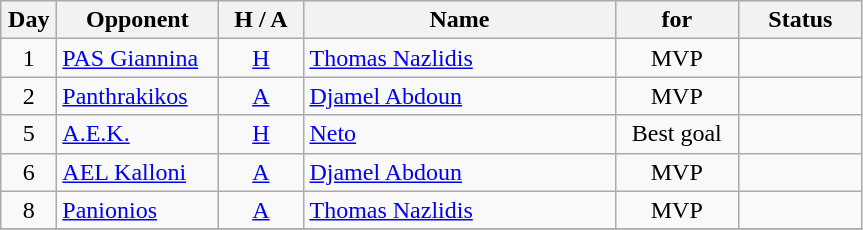<table class="wikitable" style="text-align: left">
<tr>
<th width="030">Day</th>
<th width="100">Opponent</th>
<th width="050">H / A</th>
<th width="200">Name</th>
<th width="075">for</th>
<th width="075">Status</th>
</tr>
<tr>
<td style="text-align: center">1</td>
<td><a href='#'>PAS Giannina</a></td>
<td style="text-align: center"><a href='#'>H</a></td>
<td> <a href='#'>Thomas Nazlidis</a></td>
<td style="text-align: center">MVP</td>
<td></td>
</tr>
<tr>
<td style="text-align: center">2</td>
<td><a href='#'>Panthrakikos</a></td>
<td style="text-align: center"><a href='#'>A</a></td>
<td> <a href='#'>Djamel Abdoun</a></td>
<td style="text-align: center">MVP</td>
<td></td>
</tr>
<tr>
<td style="text-align: center">5</td>
<td><a href='#'>A.E.K.</a></td>
<td style="text-align: center"><a href='#'>H</a></td>
<td> <a href='#'>Neto</a></td>
<td style="text-align: center">Best goal</td>
<td></td>
</tr>
<tr>
<td style="text-align: center">6</td>
<td><a href='#'>AEL Kalloni</a></td>
<td style="text-align: center"><a href='#'>A</a></td>
<td> <a href='#'>Djamel Abdoun</a></td>
<td style="text-align: center">MVP</td>
<td></td>
</tr>
<tr>
<td style="text-align: center">8</td>
<td><a href='#'>Panionios</a></td>
<td style="text-align: center"><a href='#'>A</a></td>
<td> <a href='#'>Thomas Nazlidis</a></td>
<td style="text-align: center">MVP</td>
<td></td>
</tr>
<tr>
</tr>
</table>
